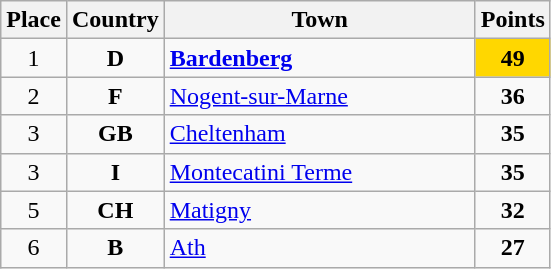<table class="wikitable">
<tr>
<th width="25">Place</th>
<th width="25">Country</th>
<th width="200">Town</th>
<th width="25">Points</th>
</tr>
<tr>
<td align="center">1</td>
<td align="center"><strong>D</strong></td>
<td align="left"><strong><a href='#'>Bardenberg</a></strong></td>
<td align="center"; style="background-color:gold;"><strong>49</strong></td>
</tr>
<tr>
<td align="center">2</td>
<td align="center"><strong>F</strong></td>
<td align="left"><a href='#'>Nogent-sur-Marne</a></td>
<td align="center"><strong>36</strong></td>
</tr>
<tr>
<td align="center">3</td>
<td align="center"><strong>GB</strong></td>
<td align="left"><a href='#'>Cheltenham</a></td>
<td align="center"><strong>35</strong></td>
</tr>
<tr>
<td align="center">3</td>
<td align="center"><strong>I</strong></td>
<td align="left"><a href='#'>Montecatini Terme</a></td>
<td align="center"><strong>35</strong></td>
</tr>
<tr>
<td align="center">5</td>
<td align="center"><strong>CH</strong></td>
<td align="left"><a href='#'>Matigny</a></td>
<td align="center"><strong>32</strong></td>
</tr>
<tr>
<td align="center">6</td>
<td align="center"><strong>B</strong></td>
<td align="left"><a href='#'>Ath</a></td>
<td align="center"><strong>27</strong></td>
</tr>
</table>
